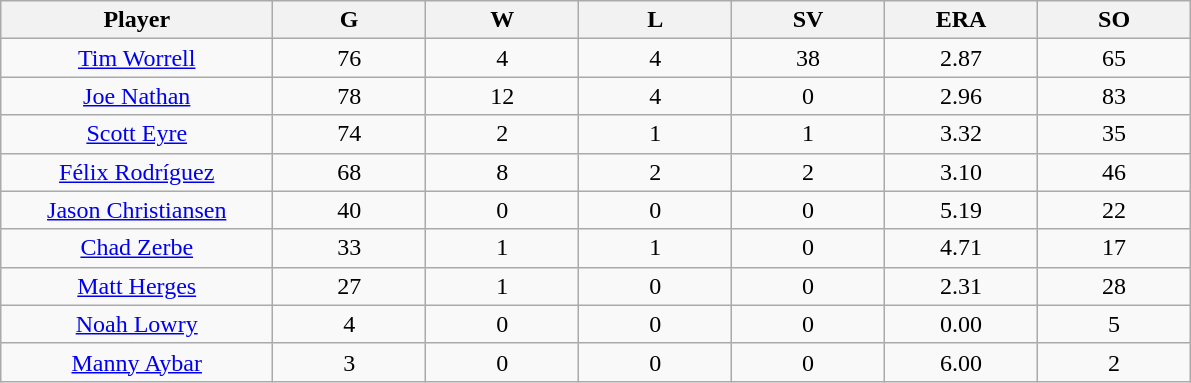<table class="wikitable sortable">
<tr>
<th bgcolor="#DDDDFF" width="16%">Player</th>
<th bgcolor="#DDDDFF" width="9%">G</th>
<th bgcolor="#DDDDFF" width="9%">W</th>
<th bgcolor="#DDDDFF" width="9%">L</th>
<th bgcolor="#DDDDFF" width="9%">SV</th>
<th bgcolor="#DDDDFF" width="9%">ERA</th>
<th bgcolor="#DDDDFF" width="9%">SO</th>
</tr>
<tr align="center">
<td><a href='#'>Tim Worrell</a></td>
<td>76</td>
<td>4</td>
<td>4</td>
<td>38</td>
<td>2.87</td>
<td>65</td>
</tr>
<tr align=center>
<td><a href='#'>Joe Nathan</a></td>
<td>78</td>
<td>12</td>
<td>4</td>
<td>0</td>
<td>2.96</td>
<td>83</td>
</tr>
<tr align="center">
<td><a href='#'>Scott Eyre</a></td>
<td>74</td>
<td>2</td>
<td>1</td>
<td>1</td>
<td>3.32</td>
<td>35</td>
</tr>
<tr align="center">
<td><a href='#'>Félix Rodríguez</a></td>
<td>68</td>
<td>8</td>
<td>2</td>
<td>2</td>
<td>3.10</td>
<td>46</td>
</tr>
<tr align="center">
<td><a href='#'>Jason Christiansen</a></td>
<td>40</td>
<td>0</td>
<td>0</td>
<td>0</td>
<td>5.19</td>
<td>22</td>
</tr>
<tr align="center">
<td><a href='#'>Chad Zerbe</a></td>
<td>33</td>
<td>1</td>
<td>1</td>
<td>0</td>
<td>4.71</td>
<td>17</td>
</tr>
<tr align="center">
<td><a href='#'>Matt Herges</a></td>
<td>27</td>
<td>1</td>
<td>0</td>
<td>0</td>
<td>2.31</td>
<td>28</td>
</tr>
<tr align="center">
<td><a href='#'>Noah Lowry</a></td>
<td>4</td>
<td>0</td>
<td>0</td>
<td>0</td>
<td>0.00</td>
<td>5</td>
</tr>
<tr align="center">
<td><a href='#'>Manny Aybar</a></td>
<td>3</td>
<td>0</td>
<td>0</td>
<td>0</td>
<td>6.00</td>
<td>2</td>
</tr>
</table>
